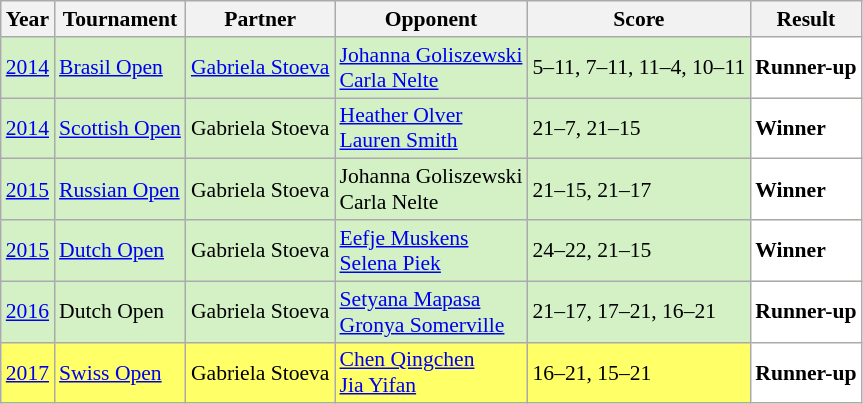<table class="sortable wikitable" style="font-size: 90%;">
<tr>
<th>Year</th>
<th>Tournament</th>
<th>Partner</th>
<th>Opponent</th>
<th>Score</th>
<th>Result</th>
</tr>
<tr style="background:#D4F1C5">
<td align="center"><a href='#'>2014</a></td>
<td align="left"><a href='#'>Brasil Open</a></td>
<td align="left"> <a href='#'>Gabriela Stoeva</a></td>
<td align="left"> <a href='#'>Johanna Goliszewski</a><br> <a href='#'>Carla Nelte</a></td>
<td align="left">5–11, 7–11, 11–4, 10–11</td>
<td style="text-align:left; background:white"> <strong>Runner-up</strong></td>
</tr>
<tr style="background:#D4F1C5">
<td align="center"><a href='#'>2014</a></td>
<td align="left"><a href='#'>Scottish Open</a></td>
<td align="left"> Gabriela Stoeva</td>
<td align="left"> <a href='#'>Heather Olver</a><br> <a href='#'>Lauren Smith</a></td>
<td align="left">21–7, 21–15</td>
<td style="text-align:left; background:white"> <strong>Winner</strong></td>
</tr>
<tr style="background:#D4F1C5">
<td align="center"><a href='#'>2015</a></td>
<td align="left"><a href='#'>Russian Open</a></td>
<td align="left"> Gabriela Stoeva</td>
<td align="left"> Johanna Goliszewski<br> Carla Nelte</td>
<td align="left">21–15, 21–17</td>
<td style="text-align:left; background:white"> <strong>Winner</strong></td>
</tr>
<tr style="background:#D4F1C5">
<td align="center"><a href='#'>2015</a></td>
<td align="left"><a href='#'>Dutch Open</a></td>
<td align="left"> Gabriela Stoeva</td>
<td align="left"> <a href='#'>Eefje Muskens</a><br> <a href='#'>Selena Piek</a></td>
<td align="left">24–22, 21–15</td>
<td style="text-align:left; background:white"> <strong>Winner</strong></td>
</tr>
<tr style="background:#D4F1C5">
<td align="center"><a href='#'>2016</a></td>
<td align="left">Dutch Open</td>
<td align="left"> Gabriela Stoeva</td>
<td align="left"> <a href='#'>Setyana Mapasa</a><br> <a href='#'>Gronya Somerville</a></td>
<td align="left">21–17, 17–21, 16–21</td>
<td style="text-align:left; background:white"> <strong>Runner-up</strong></td>
</tr>
<tr style="background:#FFFF67">
<td align="center"><a href='#'>2017</a></td>
<td align="left"><a href='#'>Swiss Open</a></td>
<td align="left"> Gabriela Stoeva</td>
<td align="left"> <a href='#'>Chen Qingchen</a><br> <a href='#'>Jia Yifan</a></td>
<td align="left">16–21, 15–21</td>
<td style="text-align:left; background:white"> <strong>Runner-up</strong></td>
</tr>
</table>
